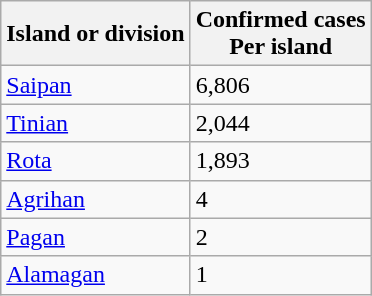<table class="wikitable">
<tr>
<th>Island or division</th>
<th>Confirmed cases<br>Per island</th>
</tr>
<tr>
<td><a href='#'>Saipan</a></td>
<td>6,806</td>
</tr>
<tr>
<td><a href='#'>Tinian</a></td>
<td>2,044</td>
</tr>
<tr>
<td><a href='#'>Rota</a></td>
<td>1,893</td>
</tr>
<tr>
<td><a href='#'>Agrihan</a></td>
<td>4</td>
</tr>
<tr>
<td><a href='#'>Pagan</a></td>
<td>2</td>
</tr>
<tr>
<td><a href='#'>Alamagan</a></td>
<td>1</td>
</tr>
</table>
